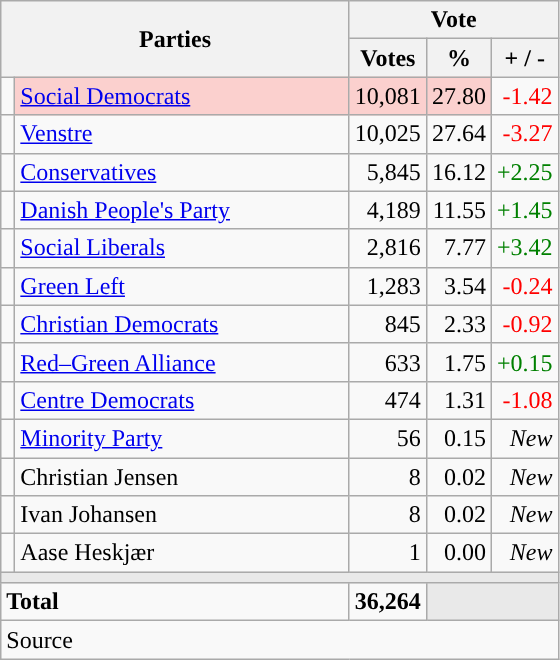<table class="wikitable" style="text-align:right;">
<tr>
<th style="text-align:centre;" rowspan="2" colspan="2" width="225">Parties</th>
<th colspan="3">Vote</th>
</tr>
<tr>
<th width="15">Votes</th>
<th width="15">%</th>
<th width="15">+ / -</th>
</tr>
<tr>
<td width="2" style="color:inherit;background:"></td>
<td bgcolor=#fbd0ce  align="left"><a href='#'>Social Democrats</a></td>
<td bgcolor=#fbd0ce>10,081</td>
<td bgcolor=#fbd0ce>27.80</td>
<td style=color:red;>-1.42</td>
</tr>
<tr>
<td width="2" style="color:inherit;background:"></td>
<td align="left"><a href='#'>Venstre</a></td>
<td>10,025</td>
<td>27.64</td>
<td style=color:red;>-3.27</td>
</tr>
<tr>
<td width="2" style="color:inherit;background:"></td>
<td align="left"><a href='#'>Conservatives</a></td>
<td>5,845</td>
<td>16.12</td>
<td style=color:green;>+2.25</td>
</tr>
<tr>
<td width="2" style="color:inherit;background:"></td>
<td align="left"><a href='#'>Danish People's Party</a></td>
<td>4,189</td>
<td>11.55</td>
<td style=color:green;>+1.45</td>
</tr>
<tr>
<td width="2" style="color:inherit;background:"></td>
<td align="left"><a href='#'>Social Liberals</a></td>
<td>2,816</td>
<td>7.77</td>
<td style=color:green;>+3.42</td>
</tr>
<tr>
<td width="2" style="color:inherit;background:"></td>
<td align="left"><a href='#'>Green Left</a></td>
<td>1,283</td>
<td>3.54</td>
<td style=color:red;>-0.24</td>
</tr>
<tr>
<td width="2" style="color:inherit;background:"></td>
<td align="left"><a href='#'>Christian Democrats</a></td>
<td>845</td>
<td>2.33</td>
<td style=color:red;>-0.92</td>
</tr>
<tr>
<td width="2" style="color:inherit;background:"></td>
<td align="left"><a href='#'>Red–Green Alliance</a></td>
<td>633</td>
<td>1.75</td>
<td style=color:green;>+0.15</td>
</tr>
<tr>
<td width="2" style="color:inherit;background:"></td>
<td align="left"><a href='#'>Centre Democrats</a></td>
<td>474</td>
<td>1.31</td>
<td style=color:red;>-1.08</td>
</tr>
<tr>
<td width="2" style="color:inherit;background:"></td>
<td align="left"><a href='#'>Minority Party</a></td>
<td>56</td>
<td>0.15</td>
<td><em>New</em></td>
</tr>
<tr>
<td width="2" style="color:inherit;background:"></td>
<td align="left">Christian Jensen</td>
<td>8</td>
<td>0.02</td>
<td><em>New</em></td>
</tr>
<tr>
<td width="2" style="color:inherit;background:"></td>
<td align="left">Ivan Johansen</td>
<td>8</td>
<td>0.02</td>
<td><em>New</em></td>
</tr>
<tr>
<td width="2" style="color:inherit;background:"></td>
<td align="left">Aase Heskjær</td>
<td>1</td>
<td>0.00</td>
<td><em>New</em></td>
</tr>
<tr>
<td colspan="7" bgcolor="#E9E9E9"></td>
</tr>
<tr>
<td align="left" colspan="2"><strong>Total</strong></td>
<td><strong>36,264</strong></td>
<td bgcolor="#E9E9E9" colspan="2"></td>
</tr>
<tr>
<td align="left" colspan="6">Source</td>
</tr>
</table>
